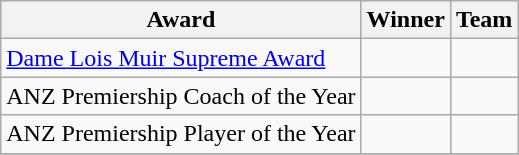<table class="wikitable collapsible">
<tr>
<th>Award</th>
<th>Winner</th>
<th>Team</th>
</tr>
<tr>
<td><a href='#'>Dame Lois Muir Supreme Award</a></td>
<td></td>
<td></td>
</tr>
<tr>
<td>ANZ Premiership Coach of the Year</td>
<td></td>
<td></td>
</tr>
<tr>
<td>ANZ Premiership Player of the Year</td>
<td></td>
<td></td>
</tr>
<tr>
</tr>
</table>
